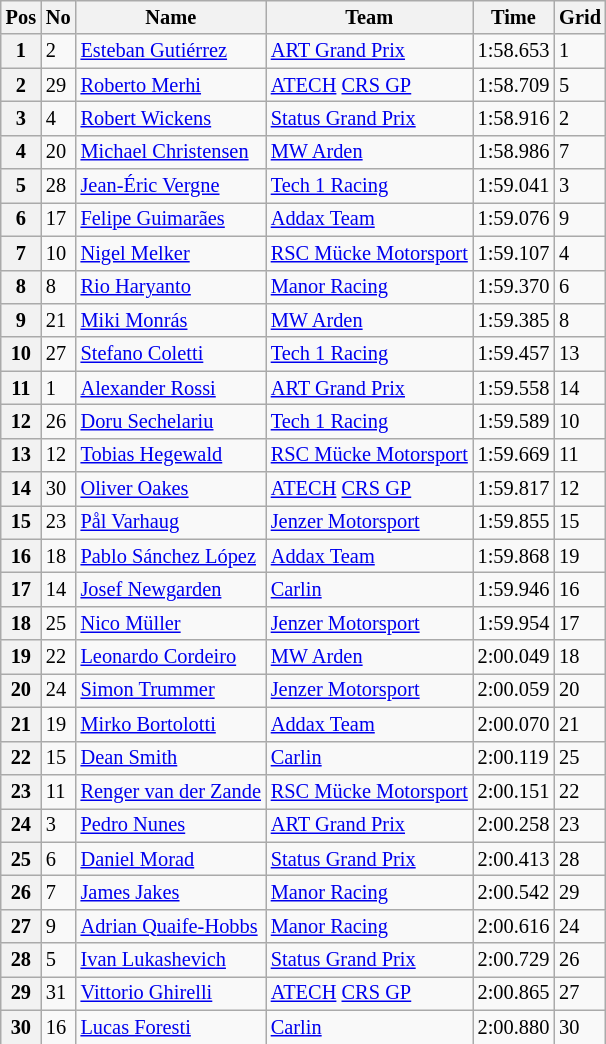<table class="wikitable" style="font-size: 85%">
<tr>
<th>Pos</th>
<th>No</th>
<th>Name</th>
<th>Team</th>
<th>Time</th>
<th>Grid</th>
</tr>
<tr>
<th>1</th>
<td>2</td>
<td> <a href='#'>Esteban Gutiérrez</a></td>
<td><a href='#'>ART Grand Prix</a></td>
<td>1:58.653</td>
<td>1</td>
</tr>
<tr>
<th>2</th>
<td>29</td>
<td> <a href='#'>Roberto Merhi</a></td>
<td><a href='#'>ATECH</a> <a href='#'>CRS GP</a></td>
<td>1:58.709</td>
<td>5</td>
</tr>
<tr>
<th>3</th>
<td>4</td>
<td> <a href='#'>Robert Wickens</a></td>
<td><a href='#'>Status Grand Prix</a></td>
<td>1:58.916</td>
<td>2</td>
</tr>
<tr>
<th>4</th>
<td>20</td>
<td> <a href='#'>Michael Christensen</a></td>
<td><a href='#'>MW Arden</a></td>
<td>1:58.986</td>
<td>7</td>
</tr>
<tr>
<th>5</th>
<td>28</td>
<td> <a href='#'>Jean-Éric Vergne</a></td>
<td><a href='#'>Tech 1 Racing</a></td>
<td>1:59.041</td>
<td>3</td>
</tr>
<tr>
<th>6</th>
<td>17</td>
<td> <a href='#'>Felipe Guimarães</a></td>
<td><a href='#'>Addax Team</a></td>
<td>1:59.076</td>
<td>9</td>
</tr>
<tr>
<th>7</th>
<td>10</td>
<td> <a href='#'>Nigel Melker</a></td>
<td><a href='#'>RSC Mücke Motorsport</a></td>
<td>1:59.107</td>
<td>4</td>
</tr>
<tr>
<th>8</th>
<td>8</td>
<td> <a href='#'>Rio Haryanto</a></td>
<td><a href='#'>Manor Racing</a></td>
<td>1:59.370</td>
<td>6</td>
</tr>
<tr>
<th>9</th>
<td>21</td>
<td> <a href='#'>Miki Monrás</a></td>
<td><a href='#'>MW Arden</a></td>
<td>1:59.385</td>
<td>8</td>
</tr>
<tr>
<th>10</th>
<td>27</td>
<td> <a href='#'>Stefano Coletti</a></td>
<td><a href='#'>Tech 1 Racing</a></td>
<td>1:59.457</td>
<td>13</td>
</tr>
<tr>
<th>11</th>
<td>1</td>
<td> <a href='#'>Alexander Rossi</a></td>
<td><a href='#'>ART Grand Prix</a></td>
<td>1:59.558</td>
<td>14</td>
</tr>
<tr>
<th>12</th>
<td>26</td>
<td> <a href='#'>Doru Sechelariu</a></td>
<td><a href='#'>Tech 1 Racing</a></td>
<td>1:59.589</td>
<td>10</td>
</tr>
<tr>
<th>13</th>
<td>12</td>
<td> <a href='#'>Tobias Hegewald</a></td>
<td><a href='#'>RSC Mücke Motorsport</a></td>
<td>1:59.669</td>
<td>11</td>
</tr>
<tr>
<th>14</th>
<td>30</td>
<td> <a href='#'>Oliver Oakes</a></td>
<td><a href='#'>ATECH</a> <a href='#'>CRS GP</a></td>
<td>1:59.817</td>
<td>12</td>
</tr>
<tr>
<th>15</th>
<td>23</td>
<td> <a href='#'>Pål Varhaug</a></td>
<td><a href='#'>Jenzer Motorsport</a></td>
<td>1:59.855</td>
<td>15</td>
</tr>
<tr>
<th>16</th>
<td>18</td>
<td> <a href='#'>Pablo Sánchez López</a></td>
<td><a href='#'>Addax Team</a></td>
<td>1:59.868</td>
<td>19</td>
</tr>
<tr>
<th>17</th>
<td>14</td>
<td> <a href='#'>Josef Newgarden</a></td>
<td><a href='#'>Carlin</a></td>
<td>1:59.946</td>
<td>16</td>
</tr>
<tr>
<th>18</th>
<td>25</td>
<td> <a href='#'>Nico Müller</a></td>
<td><a href='#'>Jenzer Motorsport</a></td>
<td>1:59.954</td>
<td>17</td>
</tr>
<tr>
<th>19</th>
<td>22</td>
<td> <a href='#'>Leonardo Cordeiro</a></td>
<td><a href='#'>MW Arden</a></td>
<td>2:00.049</td>
<td>18</td>
</tr>
<tr>
<th>20</th>
<td>24</td>
<td> <a href='#'>Simon Trummer</a></td>
<td><a href='#'>Jenzer Motorsport</a></td>
<td>2:00.059</td>
<td>20</td>
</tr>
<tr>
<th>21</th>
<td>19</td>
<td> <a href='#'>Mirko Bortolotti</a></td>
<td><a href='#'>Addax Team</a></td>
<td>2:00.070</td>
<td>21</td>
</tr>
<tr>
<th>22</th>
<td>15</td>
<td> <a href='#'>Dean Smith</a></td>
<td><a href='#'>Carlin</a></td>
<td>2:00.119</td>
<td>25</td>
</tr>
<tr>
<th>23</th>
<td>11</td>
<td> <a href='#'>Renger van der Zande</a></td>
<td><a href='#'>RSC Mücke Motorsport</a></td>
<td>2:00.151</td>
<td>22</td>
</tr>
<tr>
<th>24</th>
<td>3</td>
<td> <a href='#'>Pedro Nunes</a></td>
<td><a href='#'>ART Grand Prix</a></td>
<td>2:00.258</td>
<td>23</td>
</tr>
<tr>
<th>25</th>
<td>6</td>
<td> <a href='#'>Daniel Morad</a></td>
<td><a href='#'>Status Grand Prix</a></td>
<td>2:00.413</td>
<td>28</td>
</tr>
<tr>
<th>26</th>
<td>7</td>
<td> <a href='#'>James Jakes</a></td>
<td><a href='#'>Manor Racing</a></td>
<td>2:00.542</td>
<td>29</td>
</tr>
<tr>
<th>27</th>
<td>9</td>
<td> <a href='#'>Adrian Quaife-Hobbs</a></td>
<td><a href='#'>Manor Racing</a></td>
<td>2:00.616</td>
<td>24</td>
</tr>
<tr>
<th>28</th>
<td>5</td>
<td> <a href='#'>Ivan Lukashevich</a></td>
<td><a href='#'>Status Grand Prix</a></td>
<td>2:00.729</td>
<td>26</td>
</tr>
<tr>
<th>29</th>
<td>31</td>
<td> <a href='#'>Vittorio Ghirelli</a></td>
<td><a href='#'>ATECH</a> <a href='#'>CRS GP</a></td>
<td>2:00.865</td>
<td>27</td>
</tr>
<tr>
<th>30</th>
<td>16</td>
<td> <a href='#'>Lucas Foresti</a></td>
<td><a href='#'>Carlin</a></td>
<td>2:00.880</td>
<td>30</td>
</tr>
</table>
